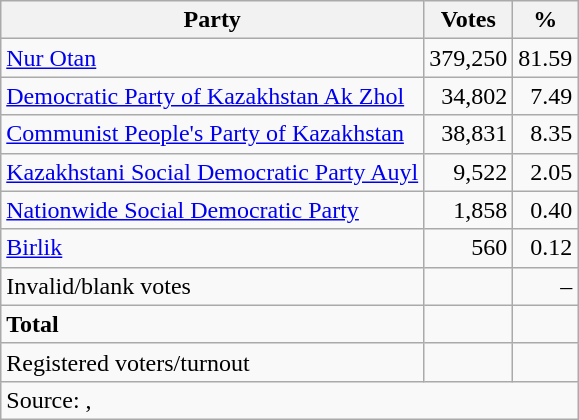<table class=wikitable style=text-align:right>
<tr>
<th>Party</th>
<th>Votes</th>
<th>%</th>
</tr>
<tr>
<td align=left><a href='#'>Nur Otan</a></td>
<td>379,250</td>
<td>81.59</td>
</tr>
<tr>
<td align=left><a href='#'>Democratic Party of Kazakhstan Ak Zhol</a></td>
<td>34,802</td>
<td>7.49</td>
</tr>
<tr>
<td align=left><a href='#'>Communist People's Party of Kazakhstan</a></td>
<td>38,831</td>
<td>8.35</td>
</tr>
<tr>
<td align=left><a href='#'>Kazakhstani Social Democratic Party Auyl</a></td>
<td>9,522</td>
<td>2.05</td>
</tr>
<tr>
<td align=left><a href='#'>Nationwide Social Democratic Party</a></td>
<td>1,858</td>
<td>0.40</td>
</tr>
<tr>
<td align=left><a href='#'>Birlik</a></td>
<td>560</td>
<td>0.12</td>
</tr>
<tr>
<td align=left>Invalid/blank votes</td>
<td></td>
<td>–</td>
</tr>
<tr>
<td align=left><strong>Total</strong></td>
<td></td>
<td></td>
</tr>
<tr>
<td align=left>Registered voters/turnout</td>
<td></td>
<td></td>
</tr>
<tr>
<td style="text-align:left;" colspan="5">Source: , </td>
</tr>
</table>
